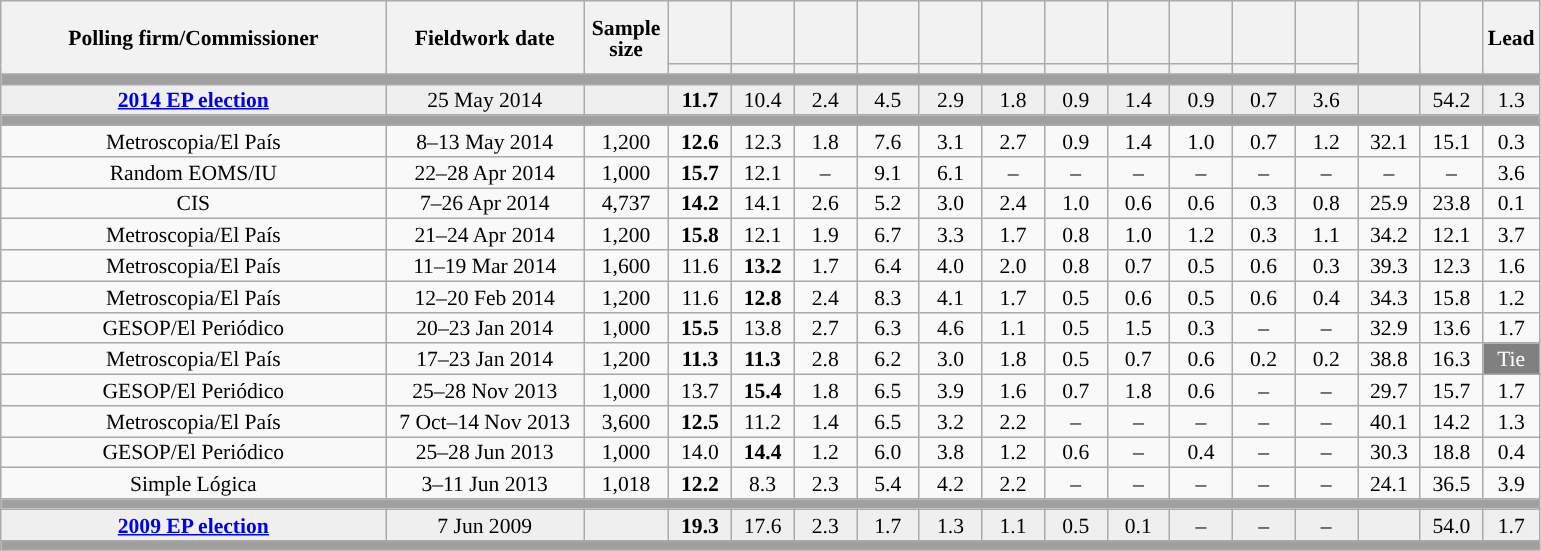<table class="wikitable collapsible collapsed" style="text-align:center; font-size:90%; line-height:14px;">
<tr style="height:42px;">
<th style="width:250px;" rowspan="2">Polling firm/Commissioner</th>
<th style="width:125px;" rowspan="2">Fieldwork date</th>
<th style="width:50px;" rowspan="2">Sample size</th>
<th style="width:35px;"></th>
<th style="width:35px;"></th>
<th style="width:35px;"></th>
<th style="width:35px;"></th>
<th style="width:35px;"></th>
<th style="width:35px;"></th>
<th style="width:35px;"></th>
<th style="width:35px;"></th>
<th style="width:35px;"></th>
<th style="width:35px;"></th>
<th style="width:35px;"></th>
<th style="width:35px;" rowspan="2"></th>
<th style="width:35px;" rowspan="2"></th>
<th style="width:30px;" rowspan="2">Lead</th>
</tr>
<tr>
<th style="color:inherit;background:"></th>
<th style="color:inherit;background:"></th>
<th style="color:inherit;background:"></th>
<th style="color:inherit;background:"></th>
<th style="color:inherit;background:"></th>
<th style="color:inherit;background:"></th>
<th style="color:inherit;background:"></th>
<th style="color:inherit;background:"></th>
<th style="color:inherit;background:"></th>
<th style="color:inherit;background:"></th>
<th style="color:inherit;background:"></th>
</tr>
<tr>
<td colspan="17" style="background:#A0A0A0"></td>
</tr>
<tr style="background:#EFEFEF;">
<td><strong><a href='#'>2014 EP election</a></strong></td>
<td>25 May 2014</td>
<td></td>
<td><strong>11.7</strong></td>
<td>10.4</td>
<td>2.4</td>
<td>4.5</td>
<td>2.9</td>
<td>1.8</td>
<td>0.9</td>
<td>1.4</td>
<td>0.9</td>
<td>0.7</td>
<td>3.6</td>
<td></td>
<td>54.2</td>
<td style="background:">1.3</td>
</tr>
<tr>
<td colspan="17" style="background:#A0A0A0"></td>
</tr>
<tr>
<td>Metroscopia/El País</td>
<td>8–13 May 2014</td>
<td>1,200</td>
<td><strong>12.6</strong></td>
<td>12.3</td>
<td>1.8</td>
<td>7.6</td>
<td>3.1</td>
<td>2.7</td>
<td>0.9</td>
<td>1.4</td>
<td>1.0</td>
<td>0.7</td>
<td>1.2</td>
<td>32.1</td>
<td>15.1</td>
<td style="background:">0.3</td>
</tr>
<tr>
<td>Random EOMS/IU</td>
<td>22–28 Apr 2014</td>
<td>1,000</td>
<td><strong>15.7</strong></td>
<td>12.1</td>
<td>–</td>
<td>9.1</td>
<td>6.1</td>
<td>–</td>
<td>–</td>
<td>–</td>
<td>–</td>
<td>–</td>
<td>–</td>
<td>–</td>
<td>–</td>
<td style="background:">3.6</td>
</tr>
<tr>
<td>CIS</td>
<td>7–26 Apr 2014</td>
<td>4,737</td>
<td><strong>14.2</strong></td>
<td>14.1</td>
<td>2.6</td>
<td>5.2</td>
<td>3.0</td>
<td>2.4</td>
<td>1.0</td>
<td>0.6</td>
<td>0.6</td>
<td>0.3</td>
<td>0.8</td>
<td>25.9</td>
<td>23.8</td>
<td style="background:">0.1</td>
</tr>
<tr>
<td>Metroscopia/El País</td>
<td>21–24 Apr 2014</td>
<td>1,200</td>
<td><strong>15.8</strong></td>
<td>12.1</td>
<td>1.9</td>
<td>6.7</td>
<td>3.3</td>
<td>1.7</td>
<td>0.8</td>
<td>1.0</td>
<td>1.2</td>
<td>0.3</td>
<td>1.1</td>
<td>34.2</td>
<td>12.1</td>
<td style="background:">3.7</td>
</tr>
<tr>
<td>Metroscopia/El País</td>
<td>11–19 Mar 2014</td>
<td>1,600</td>
<td>11.6</td>
<td><strong>13.2</strong></td>
<td>1.7</td>
<td>6.4</td>
<td>4.0</td>
<td>2.0</td>
<td>0.8</td>
<td>0.7</td>
<td>0.5</td>
<td>0.6</td>
<td>0.3</td>
<td>39.3</td>
<td>12.3</td>
<td style="background:">1.6</td>
</tr>
<tr>
<td>Metroscopia/El País</td>
<td>12–20 Feb 2014</td>
<td>1,200</td>
<td>11.6</td>
<td><strong>12.8</strong></td>
<td>2.4</td>
<td>8.3</td>
<td>4.1</td>
<td>1.7</td>
<td>0.5</td>
<td>0.6</td>
<td>0.5</td>
<td>0.6</td>
<td>0.4</td>
<td>34.3</td>
<td>15.8</td>
<td style="background:">1.2</td>
</tr>
<tr>
<td>GESOP/El Periódico</td>
<td>20–23 Jan 2014</td>
<td>1,000</td>
<td><strong>15.5</strong></td>
<td>13.8</td>
<td>2.7</td>
<td>6.3</td>
<td>4.6</td>
<td>1.1</td>
<td>0.5</td>
<td>1.5</td>
<td>0.3</td>
<td>–</td>
<td>–</td>
<td>32.9</td>
<td>13.6</td>
<td style="background:">1.7</td>
</tr>
<tr>
<td>Metroscopia/El País</td>
<td>17–23 Jan 2014</td>
<td>1,200</td>
<td><strong>11.3</strong></td>
<td><strong>11.3</strong></td>
<td>2.8</td>
<td>6.2</td>
<td>3.0</td>
<td>1.8</td>
<td>0.5</td>
<td>0.7</td>
<td>0.6</td>
<td>0.2</td>
<td>0.2</td>
<td>38.8</td>
<td>16.3</td>
<td style="background:gray; color:white;">Tie</td>
</tr>
<tr>
<td>GESOP/El Periódico</td>
<td>25–28 Nov 2013</td>
<td>1,000</td>
<td>13.7</td>
<td><strong>15.4</strong></td>
<td>1.8</td>
<td>6.5</td>
<td>3.9</td>
<td>1.6</td>
<td>0.7</td>
<td>1.8</td>
<td>0.6</td>
<td>–</td>
<td>–</td>
<td>29.7</td>
<td>15.7</td>
<td style="background:">1.7</td>
</tr>
<tr>
<td>Metroscopia/El País</td>
<td>7 Oct–14 Nov 2013</td>
<td>3,600</td>
<td><strong>12.5</strong></td>
<td>11.2</td>
<td>1.4</td>
<td>6.5</td>
<td>3.2</td>
<td>2.2</td>
<td>–</td>
<td>–</td>
<td>–</td>
<td>–</td>
<td>–</td>
<td>40.1</td>
<td>14.2</td>
<td style="background:">1.3</td>
</tr>
<tr>
<td>GESOP/El Periódico</td>
<td>25–28 Jun 2013</td>
<td>1,000</td>
<td>14.0</td>
<td><strong>14.4</strong></td>
<td>1.2</td>
<td>6.0</td>
<td>3.8</td>
<td>1.2</td>
<td>0.6</td>
<td>–</td>
<td>0.4</td>
<td>–</td>
<td>–</td>
<td>30.3</td>
<td>18.8</td>
<td style="background:">0.4</td>
</tr>
<tr>
<td>Simple Lógica</td>
<td>3–11 Jun 2013</td>
<td>1,018</td>
<td><strong>12.2</strong></td>
<td>8.3</td>
<td>2.3</td>
<td>5.4</td>
<td>4.2</td>
<td>2.2</td>
<td>–</td>
<td>–</td>
<td>–</td>
<td>–</td>
<td>–</td>
<td>24.1</td>
<td>36.5</td>
<td style="background:">3.9</td>
</tr>
<tr>
<td colspan="17" style="background:#A0A0A0"></td>
</tr>
<tr style="background:#EFEFEF;">
<td><strong><a href='#'>2009 EP election</a></strong></td>
<td>7 Jun 2009</td>
<td></td>
<td><strong>19.3</strong></td>
<td>17.6</td>
<td>2.3</td>
<td>1.7</td>
<td>1.3</td>
<td>1.1</td>
<td>0.5</td>
<td>0.1</td>
<td>–</td>
<td>–</td>
<td>–</td>
<td></td>
<td>54.0</td>
<td style="background:">1.7</td>
</tr>
<tr>
<td colspan="17" style="background:#A0A0A0"></td>
</tr>
</table>
